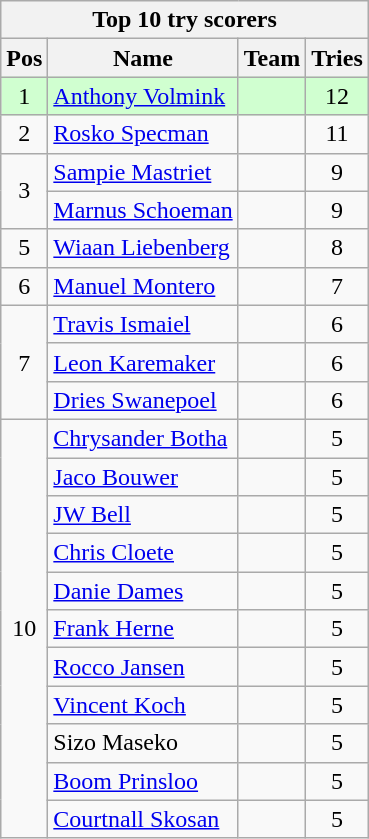<table class="wikitable">
<tr>
<th colspan=4>Top 10 try scorers</th>
</tr>
<tr>
<th>Pos</th>
<th>Name</th>
<th>Team</th>
<th>Tries</th>
</tr>
<tr style="background:#d0ffd0;">
<td style="text-align:center;">1</td>
<td><a href='#'>Anthony Volmink</a></td>
<td></td>
<td align=center>12</td>
</tr>
<tr>
<td style="text-align:center;">2</td>
<td><a href='#'>Rosko Specman</a></td>
<td></td>
<td align=center>11</td>
</tr>
<tr>
<td rowspan="2" style="text-align:center;">3</td>
<td><a href='#'>Sampie Mastriet</a></td>
<td></td>
<td align=center>9</td>
</tr>
<tr>
<td><a href='#'>Marnus Schoeman</a></td>
<td></td>
<td align=center>9</td>
</tr>
<tr>
<td style="text-align:center;">5</td>
<td><a href='#'>Wiaan Liebenberg</a></td>
<td></td>
<td align=center>8</td>
</tr>
<tr>
<td style="text-align:center;">6</td>
<td><a href='#'>Manuel Montero</a></td>
<td></td>
<td align=center>7</td>
</tr>
<tr>
<td rowspan="3" style="text-align:center;">7</td>
<td><a href='#'>Travis Ismaiel</a></td>
<td></td>
<td align=center>6</td>
</tr>
<tr>
<td><a href='#'>Leon Karemaker</a></td>
<td></td>
<td align=center>6</td>
</tr>
<tr>
<td><a href='#'>Dries Swanepoel</a></td>
<td></td>
<td align=center>6</td>
</tr>
<tr>
<td rowspan="11" style="text-align:center;">10</td>
<td><a href='#'>Chrysander Botha</a></td>
<td></td>
<td align=center>5</td>
</tr>
<tr>
<td><a href='#'>Jaco Bouwer</a></td>
<td></td>
<td align=center>5</td>
</tr>
<tr>
<td><a href='#'>JW Bell</a></td>
<td></td>
<td align=center>5</td>
</tr>
<tr>
<td><a href='#'>Chris Cloete</a></td>
<td></td>
<td align=center>5</td>
</tr>
<tr>
<td><a href='#'>Danie Dames</a></td>
<td></td>
<td align=center>5</td>
</tr>
<tr>
<td><a href='#'>Frank Herne</a></td>
<td></td>
<td align=center>5</td>
</tr>
<tr>
<td><a href='#'>Rocco Jansen</a></td>
<td></td>
<td align=center>5</td>
</tr>
<tr>
<td><a href='#'>Vincent Koch</a></td>
<td></td>
<td align=center>5</td>
</tr>
<tr>
<td>Sizo Maseko</td>
<td></td>
<td align=center>5</td>
</tr>
<tr>
<td><a href='#'>Boom Prinsloo</a></td>
<td></td>
<td align=center>5</td>
</tr>
<tr>
<td><a href='#'>Courtnall Skosan</a></td>
<td></td>
<td align=center>5</td>
</tr>
</table>
